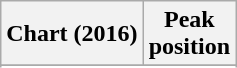<table class="wikitable plainrowheaders sortable">
<tr>
<th scope="col">Chart (2016)</th>
<th scope="col">Peak<br>position</th>
</tr>
<tr>
</tr>
<tr>
</tr>
<tr>
</tr>
<tr>
</tr>
<tr>
</tr>
<tr>
</tr>
</table>
